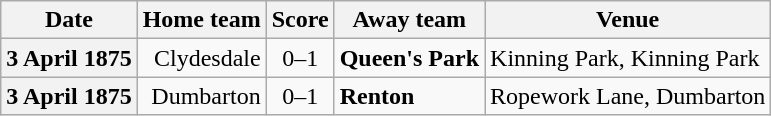<table class="wikitable football-result-list" style="max-width: 80em; text-align: center">
<tr>
<th scope="col">Date</th>
<th scope="col">Home team</th>
<th scope="col">Score</th>
<th scope="col">Away team</th>
<th scope="col">Venue</th>
</tr>
<tr>
<th scope="row">3 April 1875</th>
<td align=right>Clydesdale</td>
<td>0–1</td>
<td align=left><strong>Queen's Park</strong></td>
<td align=left>Kinning Park, Kinning Park</td>
</tr>
<tr>
<th scope="row">3 April 1875</th>
<td align=right>Dumbarton</td>
<td>0–1</td>
<td align=left><strong>Renton</strong></td>
<td align=left>Ropework Lane, Dumbarton</td>
</tr>
</table>
